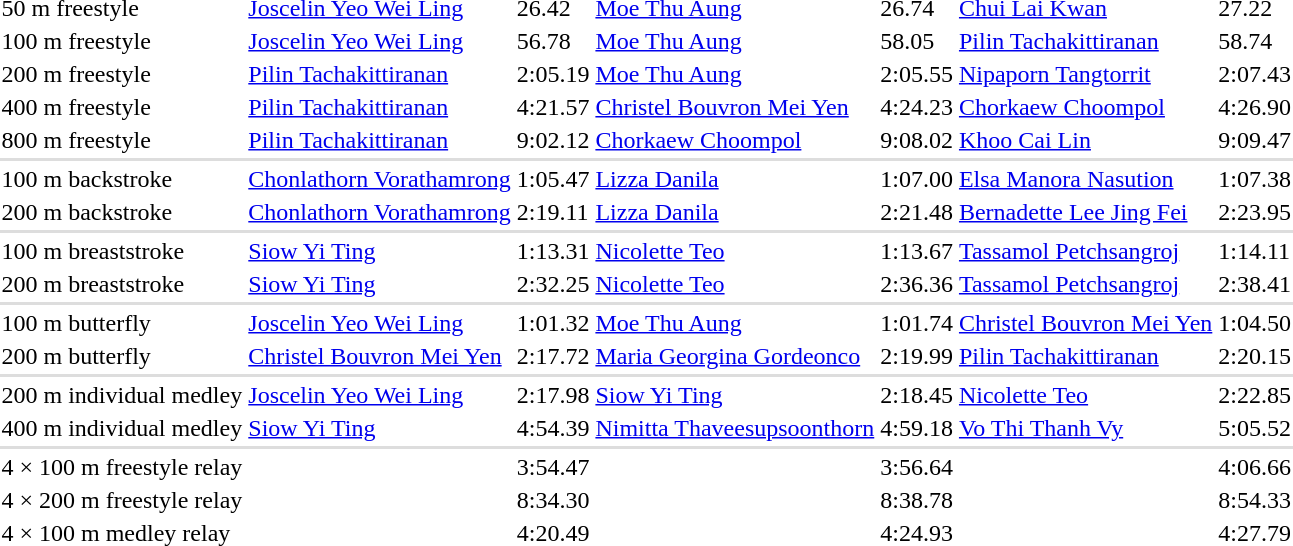<table>
<tr>
<td>50 m freestyle</td>
<td> <a href='#'>Joscelin Yeo Wei Ling</a></td>
<td>26.42</td>
<td> <a href='#'>Moe Thu Aung</a></td>
<td>26.74</td>
<td> <a href='#'>Chui Lai Kwan</a></td>
<td>27.22</td>
</tr>
<tr>
<td>100 m freestyle</td>
<td> <a href='#'>Joscelin Yeo Wei Ling</a></td>
<td>56.78</td>
<td> <a href='#'>Moe Thu Aung</a></td>
<td>58.05</td>
<td> <a href='#'>Pilin Tachakittiranan</a></td>
<td>58.74</td>
</tr>
<tr>
<td>200 m freestyle</td>
<td> <a href='#'>Pilin Tachakittiranan</a></td>
<td>2:05.19</td>
<td> <a href='#'>Moe Thu Aung</a></td>
<td>2:05.55</td>
<td> <a href='#'>Nipaporn Tangtorrit</a></td>
<td>2:07.43</td>
</tr>
<tr>
<td>400 m freestyle</td>
<td> <a href='#'>Pilin Tachakittiranan</a></td>
<td>4:21.57</td>
<td> <a href='#'>Christel Bouvron Mei Yen</a></td>
<td>4:24.23</td>
<td> <a href='#'>Chorkaew Choompol</a></td>
<td>4:26.90</td>
</tr>
<tr>
<td>800 m freestyle</td>
<td> <a href='#'>Pilin Tachakittiranan</a></td>
<td>9:02.12</td>
<td> <a href='#'>Chorkaew Choompol</a></td>
<td>9:08.02</td>
<td> <a href='#'>Khoo Cai Lin</a></td>
<td>9:09.47</td>
</tr>
<tr bgcolor=#DDDDDD>
<td colspan=7></td>
</tr>
<tr>
<td>100 m backstroke</td>
<td> <a href='#'>Chonlathorn Vorathamrong</a></td>
<td>1:05.47</td>
<td> <a href='#'>Lizza Danila</a></td>
<td>1:07.00</td>
<td> <a href='#'>Elsa Manora Nasution</a></td>
<td>1:07.38</td>
</tr>
<tr>
<td>200 m backstroke</td>
<td> <a href='#'>Chonlathorn Vorathamrong</a></td>
<td>2:19.11</td>
<td> <a href='#'>Lizza Danila</a></td>
<td>2:21.48</td>
<td> <a href='#'>Bernadette Lee Jing Fei</a></td>
<td>2:23.95</td>
</tr>
<tr bgcolor=#DDDDDD>
<td colspan=7></td>
</tr>
<tr>
<td>100 m breaststroke</td>
<td> <a href='#'>Siow Yi Ting</a></td>
<td>1:13.31</td>
<td> <a href='#'>Nicolette Teo</a></td>
<td>1:13.67</td>
<td> <a href='#'>Tassamol Petchsangroj</a></td>
<td>1:14.11</td>
</tr>
<tr>
<td>200 m breaststroke</td>
<td> <a href='#'>Siow Yi Ting</a></td>
<td>2:32.25</td>
<td> <a href='#'>Nicolette Teo</a></td>
<td>2:36.36</td>
<td> <a href='#'>Tassamol Petchsangroj</a></td>
<td>2:38.41</td>
</tr>
<tr bgcolor=#DDDDDD>
<td colspan=7></td>
</tr>
<tr>
<td>100 m butterfly</td>
<td> <a href='#'>Joscelin Yeo Wei Ling</a></td>
<td>1:01.32</td>
<td> <a href='#'>Moe Thu Aung</a></td>
<td>1:01.74</td>
<td> <a href='#'>Christel Bouvron Mei Yen</a></td>
<td>1:04.50</td>
</tr>
<tr>
<td>200 m butterfly</td>
<td> <a href='#'>Christel Bouvron Mei Yen</a></td>
<td>2:17.72</td>
<td> <a href='#'>Maria Georgina Gordeonco</a></td>
<td>2:19.99</td>
<td> <a href='#'>Pilin Tachakittiranan</a></td>
<td>2:20.15</td>
</tr>
<tr bgcolor=#DDDDDD>
<td colspan=7></td>
</tr>
<tr>
<td>200 m individual medley</td>
<td> <a href='#'>Joscelin Yeo Wei Ling</a></td>
<td>2:17.98</td>
<td> <a href='#'>Siow Yi Ting</a></td>
<td>2:18.45</td>
<td> <a href='#'>Nicolette Teo</a></td>
<td>2:22.85</td>
</tr>
<tr>
<td>400 m individual medley</td>
<td> <a href='#'>Siow Yi Ting</a></td>
<td>4:54.39</td>
<td> <a href='#'>Nimitta Thaveesupsoonthorn</a></td>
<td>4:59.18</td>
<td> <a href='#'>Vo Thi Thanh Vy</a></td>
<td>5:05.52</td>
</tr>
<tr bgcolor=#DDDDDD>
<td colspan=7></td>
</tr>
<tr>
<td>4 × 100 m freestyle relay</td>
<td></td>
<td>3:54.47</td>
<td></td>
<td>3:56.64</td>
<td></td>
<td>4:06.66</td>
</tr>
<tr>
<td>4 × 200 m freestyle relay</td>
<td></td>
<td>8:34.30</td>
<td></td>
<td>8:38.78</td>
<td></td>
<td>8:54.33</td>
</tr>
<tr>
<td>4 × 100 m medley relay</td>
<td></td>
<td>4:20.49</td>
<td></td>
<td>4:24.93</td>
<td></td>
<td>4:27.79</td>
</tr>
</table>
